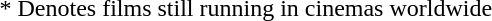<table class="wikidiv">
<tr>
<td style="text-align:center;09 background:#9fc;">*</td>
<td>Denotes films still running in cinemas worldwide</td>
</tr>
</table>
